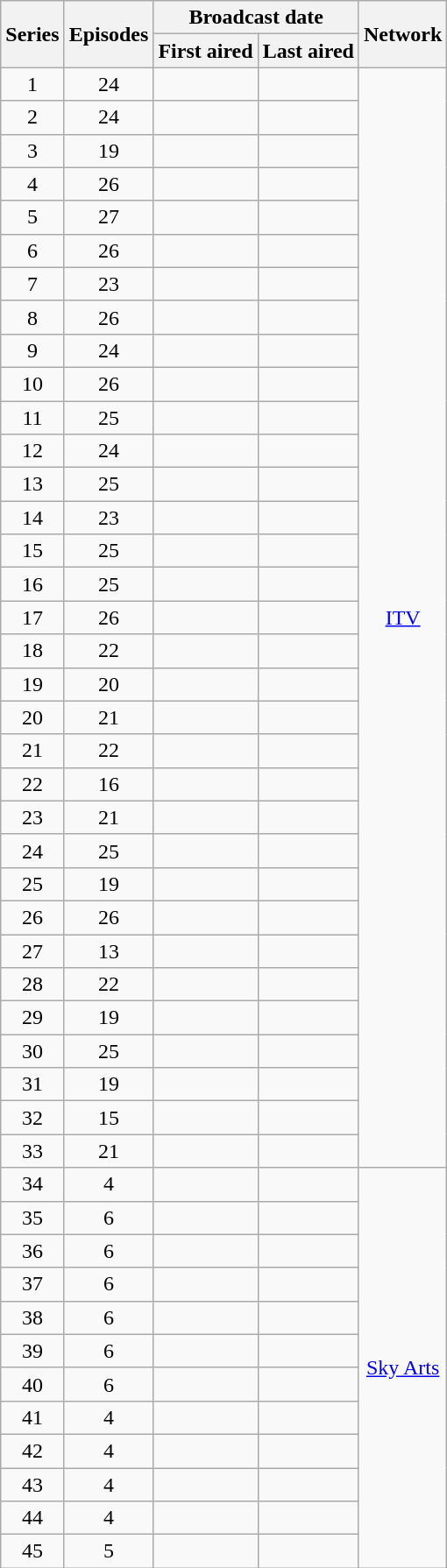<table class="wikitable" style="text-align:center;">
<tr>
<th rowspan="2">Series</th>
<th rowspan="2">Episodes</th>
<th colspan="2">Broadcast date</th>
<th rowspan="2">Network</th>
</tr>
<tr>
<th>First aired</th>
<th>Last aired</th>
</tr>
<tr>
<td>1</td>
<td>24</td>
<td></td>
<td></td>
<td rowspan="33"><a href='#'>ITV</a></td>
</tr>
<tr>
<td>2</td>
<td>24</td>
<td></td>
<td></td>
</tr>
<tr>
<td>3</td>
<td>19</td>
<td></td>
<td></td>
</tr>
<tr>
<td>4</td>
<td>26</td>
<td></td>
<td></td>
</tr>
<tr>
<td>5</td>
<td>27</td>
<td></td>
<td></td>
</tr>
<tr>
<td>6</td>
<td>26</td>
<td></td>
<td></td>
</tr>
<tr>
<td>7</td>
<td>23</td>
<td></td>
<td></td>
</tr>
<tr>
<td>8</td>
<td>26</td>
<td></td>
<td></td>
</tr>
<tr>
<td>9</td>
<td>24</td>
<td></td>
<td></td>
</tr>
<tr>
<td>10</td>
<td>26</td>
<td></td>
<td></td>
</tr>
<tr>
<td>11</td>
<td>25</td>
<td></td>
<td></td>
</tr>
<tr>
<td>12</td>
<td>24</td>
<td></td>
<td></td>
</tr>
<tr>
<td>13</td>
<td>25</td>
<td></td>
<td></td>
</tr>
<tr>
<td>14</td>
<td>23</td>
<td></td>
<td></td>
</tr>
<tr>
<td>15</td>
<td>25</td>
<td></td>
<td></td>
</tr>
<tr>
<td>16</td>
<td>25</td>
<td></td>
<td></td>
</tr>
<tr>
<td>17</td>
<td>26</td>
<td></td>
<td></td>
</tr>
<tr>
<td>18</td>
<td>22</td>
<td></td>
<td></td>
</tr>
<tr>
<td>19</td>
<td>20</td>
<td></td>
<td></td>
</tr>
<tr>
<td>20</td>
<td>21</td>
<td></td>
<td></td>
</tr>
<tr>
<td>21</td>
<td>22</td>
<td></td>
<td></td>
</tr>
<tr>
<td>22</td>
<td>16</td>
<td></td>
<td></td>
</tr>
<tr>
<td>23</td>
<td>21</td>
<td></td>
<td></td>
</tr>
<tr>
<td>24</td>
<td>25</td>
<td></td>
<td></td>
</tr>
<tr>
<td>25</td>
<td>19</td>
<td></td>
<td></td>
</tr>
<tr>
<td>26</td>
<td>26</td>
<td></td>
<td></td>
</tr>
<tr>
<td>27</td>
<td>13</td>
<td></td>
<td></td>
</tr>
<tr>
<td>28</td>
<td>22</td>
<td></td>
<td></td>
</tr>
<tr>
<td>29</td>
<td>19</td>
<td></td>
<td></td>
</tr>
<tr>
<td>30</td>
<td>25</td>
<td></td>
<td></td>
</tr>
<tr>
<td>31</td>
<td>19</td>
<td></td>
<td></td>
</tr>
<tr>
<td>32</td>
<td>15</td>
<td></td>
<td></td>
</tr>
<tr>
<td>33</td>
<td>21</td>
<td></td>
<td></td>
</tr>
<tr>
<td>34</td>
<td>4</td>
<td></td>
<td></td>
<td rowspan="12"><a href='#'>Sky Arts</a></td>
</tr>
<tr>
<td>35</td>
<td>6</td>
<td></td>
<td></td>
</tr>
<tr>
<td>36</td>
<td>6</td>
<td></td>
<td></td>
</tr>
<tr>
<td>37</td>
<td>6</td>
<td></td>
<td></td>
</tr>
<tr>
<td>38</td>
<td>6</td>
<td></td>
<td></td>
</tr>
<tr>
<td>39</td>
<td>6</td>
<td></td>
<td></td>
</tr>
<tr>
<td>40</td>
<td>6</td>
<td></td>
<td></td>
</tr>
<tr>
<td>41</td>
<td>4</td>
<td></td>
<td></td>
</tr>
<tr>
<td>42</td>
<td>4</td>
<td></td>
<td></td>
</tr>
<tr>
<td>43</td>
<td>4</td>
<td></td>
<td></td>
</tr>
<tr>
<td>44</td>
<td>4</td>
<td></td>
<td></td>
</tr>
<tr>
<td>45</td>
<td>5</td>
<td></td>
<td></td>
</tr>
</table>
